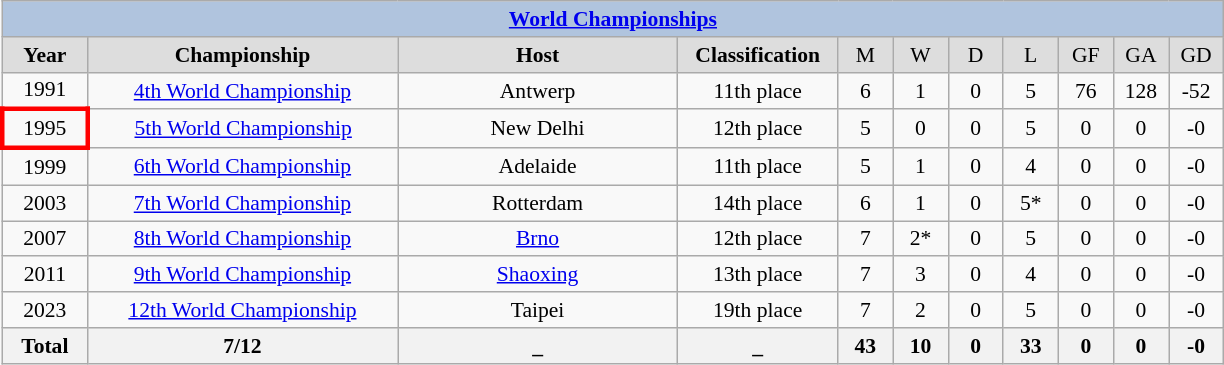<table class="wikitable" style=font-size:90%>
<tr align=center style="background:#B0C4DE;">
<td colspan=11><strong><a href='#'>World Championships</a></strong></td>
</tr>
<tr align=center bgcolor="#dddddd">
<td width=50><strong>Year</strong></td>
<td width=200><strong>Championship</strong></td>
<td width=180><strong>Host</strong></td>
<td width=100><strong>Classification</strong></td>
<td width=30>M</td>
<td width=30>W</td>
<td width=30>D</td>
<td width=30>L</td>
<td width=30>GF</td>
<td width=30>GA</td>
<td width=30>GD</td>
</tr>
<tr align=center>
<td>1991</td>
<td><a href='#'>4th World Championship</a></td>
<td> Antwerp</td>
<td align="center">11th place</td>
<td>6</td>
<td>1</td>
<td>0</td>
<td>5</td>
<td>76</td>
<td>128</td>
<td>-52</td>
</tr>
<tr align=center>
<td style="border: 3px solid red">1995</td>
<td><a href='#'>5th World Championship</a></td>
<td> New Delhi</td>
<td align="center">12th place</td>
<td>5</td>
<td>0</td>
<td>0</td>
<td>5</td>
<td>0</td>
<td>0</td>
<td>-0</td>
</tr>
<tr align=center>
<td>1999</td>
<td><a href='#'>6th World Championship</a></td>
<td> Adelaide</td>
<td align="center">11th place</td>
<td>5</td>
<td>1</td>
<td>0</td>
<td>4</td>
<td>0</td>
<td>0</td>
<td>-0</td>
</tr>
<tr align=center>
<td>2003</td>
<td><a href='#'>7th World Championship</a></td>
<td> Rotterdam</td>
<td align="center">14th place</td>
<td>6</td>
<td>1</td>
<td>0</td>
<td>5*</td>
<td>0</td>
<td>0</td>
<td>-0</td>
</tr>
<tr align=center>
<td>2007</td>
<td><a href='#'>8th World Championship</a></td>
<td> <a href='#'>Brno</a></td>
<td align="center">12th place</td>
<td>7</td>
<td>2*</td>
<td>0</td>
<td>5</td>
<td>0</td>
<td>0</td>
<td>-0</td>
</tr>
<tr align=center>
<td>2011</td>
<td><a href='#'>9th World Championship</a></td>
<td> <a href='#'>Shaoxing</a></td>
<td align="center">13th place</td>
<td>7</td>
<td>3</td>
<td>0</td>
<td>4</td>
<td>0</td>
<td>0</td>
<td>-0</td>
</tr>
<tr align=center>
<td>2023</td>
<td><a href='#'>12th World Championship</a></td>
<td> Taipei</td>
<td align="center">19th place</td>
<td>7</td>
<td>2</td>
<td>0</td>
<td>5</td>
<td>0</td>
<td>0</td>
<td>-0</td>
</tr>
<tr>
<th>Total</th>
<th>7/12</th>
<th>_</th>
<th>_</th>
<th>43</th>
<th>10</th>
<th>0</th>
<th>33</th>
<th>0</th>
<th>0</th>
<th>-0</th>
</tr>
</table>
